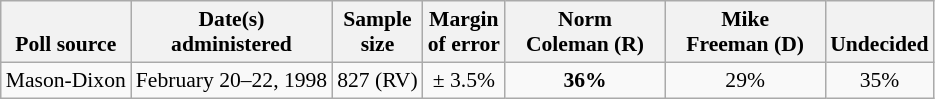<table class="wikitable" style="font-size:90%;text-align:center;">
<tr valign=bottom>
<th>Poll source</th>
<th>Date(s)<br>administered</th>
<th>Sample<br>size</th>
<th>Margin<br>of error</th>
<th style="width:100px;">Norm<br>Coleman (R)</th>
<th style="width:100px;">Mike<br>Freeman (D)</th>
<th>Undecided</th>
</tr>
<tr>
<td style="text-align:left;">Mason-Dixon</td>
<td>February 20–22, 1998</td>
<td>827 (RV)</td>
<td>± 3.5%</td>
<td><strong>36%</strong></td>
<td>29%</td>
<td>35%</td>
</tr>
</table>
